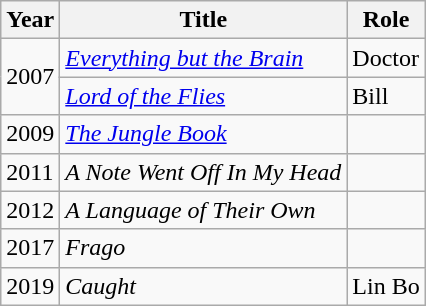<table class="wikitable">
<tr>
<th>Year</th>
<th>Title</th>
<th>Role</th>
</tr>
<tr>
<td rowspan="2">2007</td>
<td><em><a href='#'>Everything but the Brain</a></em></td>
<td>Doctor</td>
</tr>
<tr>
<td><em><a href='#'>Lord of the Flies</a></em></td>
<td>Bill</td>
</tr>
<tr>
<td>2009</td>
<td><em><a href='#'>The Jungle Book</a></em></td>
<td></td>
</tr>
<tr>
<td>2011</td>
<td><em>A Note Went Off In My Head</em></td>
<td></td>
</tr>
<tr>
<td>2012</td>
<td><em>A Language of Their Own</em></td>
<td></td>
</tr>
<tr>
<td>2017</td>
<td><em>Frago</em></td>
<td></td>
</tr>
<tr>
<td>2019</td>
<td><em>Caught</em></td>
<td>Lin Bo</td>
</tr>
</table>
